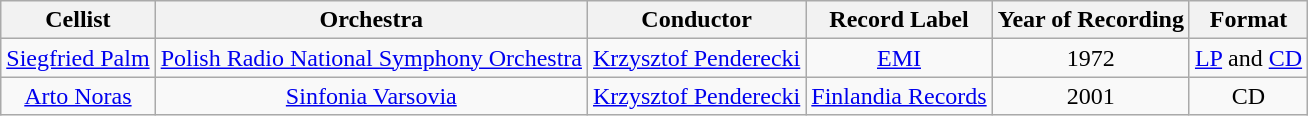<table class="wikitable">
<tr>
<th align="center">Cellist</th>
<th align="center">Orchestra</th>
<th align="center">Conductor</th>
<th align="center">Record Label</th>
<th align="center">Year of Recording</th>
<th align="center">Format</th>
</tr>
<tr>
<td align="center"><a href='#'>Siegfried Palm</a></td>
<td align="center"><a href='#'>Polish Radio National Symphony Orchestra</a></td>
<td align="center"><a href='#'>Krzysztof Penderecki</a></td>
<td align="center"><a href='#'>EMI</a></td>
<td align="center">1972</td>
<td align="center"><a href='#'>LP</a> and <a href='#'>CD</a></td>
</tr>
<tr>
<td align="center"><a href='#'>Arto Noras</a></td>
<td align="center"><a href='#'>Sinfonia Varsovia</a></td>
<td align="center"><a href='#'>Krzysztof Penderecki</a></td>
<td align="center"><a href='#'>Finlandia Records</a></td>
<td align="center">2001</td>
<td align="center">CD </td>
</tr>
</table>
